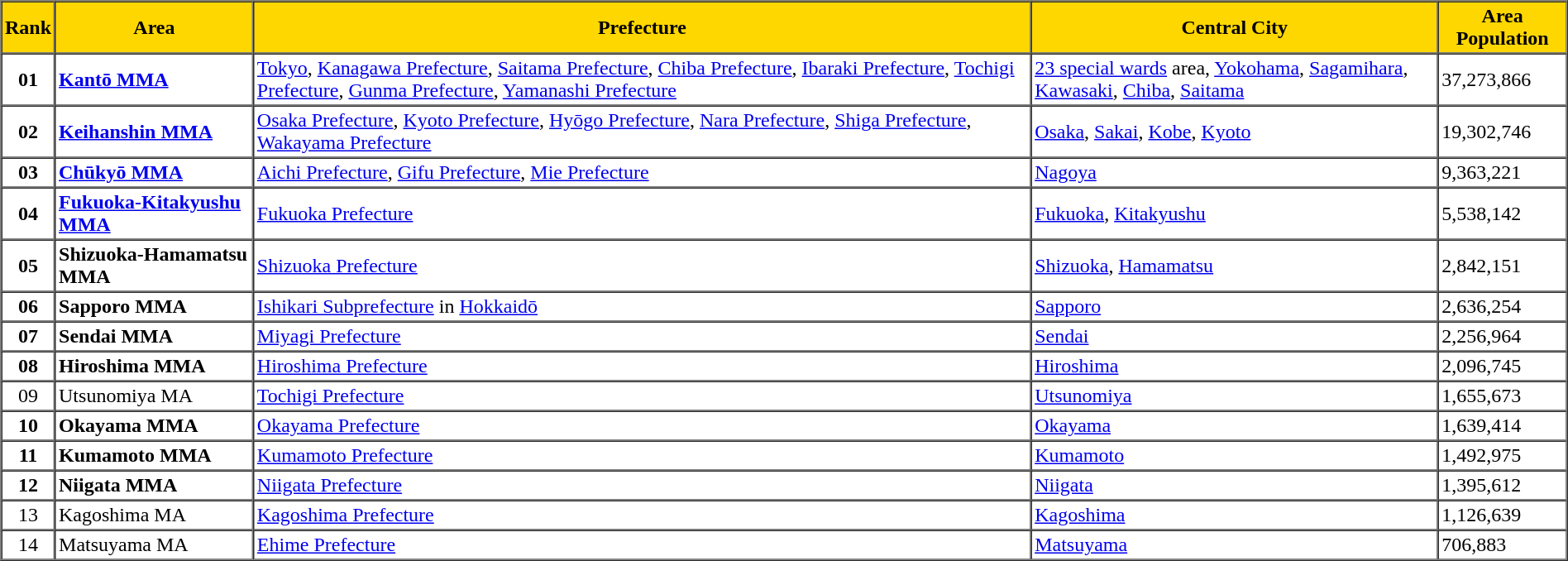<table border="1" cellpadding="2"  cellspacing="0">
<tr bgcolor="#FFD700">
<th>Rank</th>
<th>Area</th>
<th>Prefecture</th>
<th>Central City</th>
<th>Area Population</th>
</tr>
<tr>
<td align="center"><strong>01</strong></td>
<td><strong><a href='#'>Kantō MMA</a></strong></td>
<td><a href='#'>Tokyo</a>, <a href='#'>Kanagawa Prefecture</a>, <a href='#'>Saitama Prefecture</a>, <a href='#'>Chiba Prefecture</a>, <a href='#'>Ibaraki Prefecture</a>, <a href='#'>Tochigi Prefecture</a>, <a href='#'>Gunma Prefecture</a>, <a href='#'>Yamanashi Prefecture</a></td>
<td><a href='#'>23 special wards</a> area, <a href='#'>Yokohama</a>, <a href='#'>Sagamihara</a>, <a href='#'>Kawasaki</a>, <a href='#'>Chiba</a>, <a href='#'>Saitama</a></td>
<td>37,273,866</td>
</tr>
<tr>
<td align="center"><strong>02</strong></td>
<td><strong><a href='#'>Keihanshin MMA</a></strong></td>
<td><a href='#'>Osaka Prefecture</a>, <a href='#'>Kyoto Prefecture</a>, <a href='#'>Hyōgo Prefecture</a>, <a href='#'>Nara Prefecture</a>, <a href='#'>Shiga Prefecture</a>, <a href='#'>Wakayama Prefecture</a></td>
<td><a href='#'>Osaka</a>, <a href='#'>Sakai</a>, <a href='#'>Kobe</a>, <a href='#'>Kyoto</a></td>
<td>19,302,746</td>
</tr>
<tr>
<td align="center"><strong>03</strong></td>
<td><strong><a href='#'>Chūkyō MMA</a></strong></td>
<td><a href='#'>Aichi Prefecture</a>, <a href='#'>Gifu Prefecture</a>, <a href='#'>Mie Prefecture</a></td>
<td><a href='#'>Nagoya</a></td>
<td>9,363,221</td>
</tr>
<tr>
<td align="center"><strong>04</strong></td>
<td><strong><a href='#'>Fukuoka-Kitakyushu MMA</a></strong></td>
<td><a href='#'>Fukuoka Prefecture</a></td>
<td><a href='#'>Fukuoka</a>, <a href='#'>Kitakyushu</a></td>
<td>5,538,142</td>
</tr>
<tr>
<td align="center"><strong>05</strong></td>
<td><strong>Shizuoka-Hamamatsu MMA</strong></td>
<td><a href='#'>Shizuoka Prefecture</a></td>
<td><a href='#'>Shizuoka</a>, <a href='#'>Hamamatsu</a></td>
<td>2,842,151</td>
</tr>
<tr>
<td align="center"><strong>06</strong></td>
<td><strong>Sapporo MMA</strong></td>
<td><a href='#'>Ishikari Subprefecture</a> in <a href='#'>Hokkaidō</a></td>
<td><a href='#'>Sapporo</a></td>
<td>2,636,254</td>
</tr>
<tr>
<td align="center"><strong>07</strong></td>
<td><strong>Sendai MMA</strong></td>
<td><a href='#'>Miyagi Prefecture</a></td>
<td><a href='#'>Sendai</a></td>
<td>2,256,964</td>
</tr>
<tr>
<td align="center"><strong>08</strong></td>
<td><strong>Hiroshima MMA</strong></td>
<td><a href='#'>Hiroshima Prefecture</a></td>
<td><a href='#'>Hiroshima</a></td>
<td>2,096,745</td>
</tr>
<tr>
<td align="center">09</td>
<td>Utsunomiya MA</td>
<td><a href='#'>Tochigi Prefecture</a></td>
<td><a href='#'>Utsunomiya</a></td>
<td>1,655,673</td>
</tr>
<tr>
<td align="center"><strong>10</strong></td>
<td><strong>Okayama MMA</strong></td>
<td><a href='#'>Okayama Prefecture</a></td>
<td><a href='#'>Okayama</a></td>
<td>1,639,414</td>
</tr>
<tr>
<td align="center"><strong>11</strong></td>
<td><strong>Kumamoto MMA</strong></td>
<td><a href='#'>Kumamoto Prefecture</a></td>
<td><a href='#'>Kumamoto</a></td>
<td>1,492,975</td>
</tr>
<tr>
<td align="center"><strong>12</strong></td>
<td><strong>Niigata MMA</strong></td>
<td><a href='#'>Niigata Prefecture</a></td>
<td><a href='#'>Niigata</a></td>
<td>1,395,612</td>
</tr>
<tr>
<td align="center">13</td>
<td>Kagoshima MA</td>
<td><a href='#'>Kagoshima Prefecture</a></td>
<td><a href='#'>Kagoshima</a></td>
<td>1,126,639</td>
</tr>
<tr>
<td align="center">14</td>
<td>Matsuyama MA</td>
<td><a href='#'>Ehime Prefecture</a></td>
<td><a href='#'>Matsuyama</a></td>
<td>706,883</td>
</tr>
</table>
